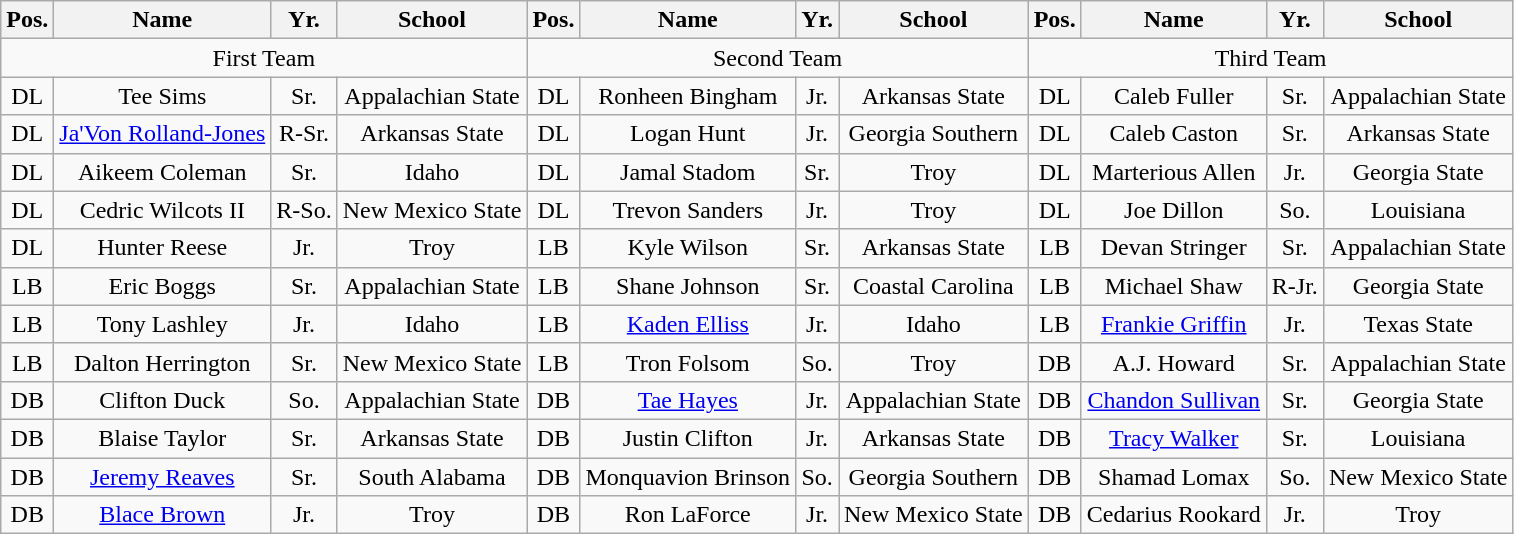<table class="wikitable">
<tr>
<th>Pos.</th>
<th>Name</th>
<th>Yr.</th>
<th>School</th>
<th>Pos.</th>
<th>Name</th>
<th>Yr.</th>
<th>School</th>
<th>Pos.</th>
<th>Name</th>
<th>Yr.</th>
<th>School</th>
</tr>
<tr>
<td colspan="4" style="text-align:center;">First Team</td>
<td colspan="4" style="text-align:center;">Second Team</td>
<td colspan="4" style="text-align:center;">Third Team</td>
</tr>
<tr style="text-align:center;">
<td>DL</td>
<td>Tee Sims</td>
<td>Sr.</td>
<td>Appalachian State</td>
<td>DL</td>
<td>Ronheen Bingham</td>
<td>Jr.</td>
<td>Arkansas State</td>
<td>DL</td>
<td>Caleb Fuller</td>
<td>Sr.</td>
<td>Appalachian State</td>
</tr>
<tr style="text-align:center;">
<td>DL</td>
<td><a href='#'>Ja'Von Rolland-Jones</a></td>
<td>R-Sr.</td>
<td>Arkansas State</td>
<td>DL</td>
<td>Logan Hunt</td>
<td>Jr.</td>
<td>Georgia Southern</td>
<td>DL</td>
<td>Caleb Caston</td>
<td>Sr.</td>
<td>Arkansas State</td>
</tr>
<tr style="text-align:center;">
<td>DL</td>
<td>Aikeem Coleman</td>
<td>Sr.</td>
<td>Idaho</td>
<td>DL</td>
<td>Jamal Stadom</td>
<td>Sr.</td>
<td>Troy</td>
<td>DL</td>
<td>Marterious Allen</td>
<td>Jr.</td>
<td>Georgia State</td>
</tr>
<tr style="text-align:center;">
<td>DL</td>
<td>Cedric Wilcots II</td>
<td>R-So.</td>
<td>New Mexico State</td>
<td>DL</td>
<td>Trevon Sanders</td>
<td>Jr.</td>
<td>Troy</td>
<td>DL</td>
<td>Joe Dillon</td>
<td>So.</td>
<td>Louisiana</td>
</tr>
<tr style="text-align:center;">
<td>DL</td>
<td>Hunter Reese</td>
<td>Jr.</td>
<td>Troy</td>
<td>LB</td>
<td>Kyle Wilson</td>
<td>Sr.</td>
<td>Arkansas State</td>
<td>LB</td>
<td>Devan Stringer</td>
<td>Sr.</td>
<td>Appalachian State</td>
</tr>
<tr style="text-align:center;">
<td>LB</td>
<td>Eric Boggs</td>
<td>Sr.</td>
<td>Appalachian State</td>
<td>LB</td>
<td>Shane Johnson</td>
<td>Sr.</td>
<td>Coastal Carolina</td>
<td>LB</td>
<td>Michael Shaw</td>
<td>R-Jr.</td>
<td>Georgia State</td>
</tr>
<tr style="text-align:center;">
<td>LB</td>
<td>Tony Lashley</td>
<td>Jr.</td>
<td>Idaho</td>
<td>LB</td>
<td><a href='#'>Kaden Elliss</a></td>
<td>Jr.</td>
<td>Idaho</td>
<td>LB</td>
<td><a href='#'>Frankie Griffin</a></td>
<td>Jr.</td>
<td>Texas State</td>
</tr>
<tr style="text-align:center;">
<td>LB</td>
<td>Dalton Herrington</td>
<td>Sr.</td>
<td>New Mexico State</td>
<td>LB</td>
<td>Tron Folsom</td>
<td>So.</td>
<td>Troy</td>
<td>DB</td>
<td>A.J. Howard</td>
<td>Sr.</td>
<td>Appalachian State</td>
</tr>
<tr style="text-align:center;">
<td>DB</td>
<td>Clifton Duck</td>
<td>So.</td>
<td>Appalachian State</td>
<td>DB</td>
<td><a href='#'>Tae Hayes</a></td>
<td>Jr.</td>
<td>Appalachian State</td>
<td>DB</td>
<td><a href='#'>Chandon Sullivan</a></td>
<td>Sr.</td>
<td>Georgia State</td>
</tr>
<tr style="text-align:center;">
<td>DB</td>
<td>Blaise Taylor</td>
<td>Sr.</td>
<td>Arkansas State</td>
<td>DB</td>
<td>Justin Clifton</td>
<td>Jr.</td>
<td>Arkansas State</td>
<td>DB</td>
<td><a href='#'>Tracy Walker</a></td>
<td>Sr.</td>
<td>Louisiana</td>
</tr>
<tr style="text-align:center;">
<td>DB</td>
<td><a href='#'>Jeremy Reaves</a></td>
<td>Sr.</td>
<td>South Alabama</td>
<td>DB</td>
<td>Monquavion Brinson</td>
<td>So.</td>
<td>Georgia Southern</td>
<td>DB</td>
<td>Shamad Lomax</td>
<td>So.</td>
<td>New Mexico State</td>
</tr>
<tr style="text-align:center;">
<td>DB</td>
<td><a href='#'>Blace Brown</a></td>
<td>Jr.</td>
<td>Troy</td>
<td>DB</td>
<td>Ron LaForce</td>
<td>Jr.</td>
<td>New Mexico State</td>
<td>DB</td>
<td>Cedarius Rookard</td>
<td>Jr.</td>
<td>Troy</td>
</tr>
</table>
